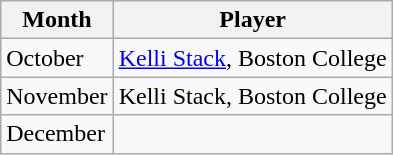<table class="wikitable">
<tr>
<th>Month</th>
<th>Player</th>
</tr>
<tr>
<td>October</td>
<td><a href='#'>Kelli Stack</a>, Boston College</td>
</tr>
<tr>
<td>November</td>
<td>Kelli Stack, Boston College</td>
</tr>
<tr>
<td>December</td>
<td></td>
</tr>
</table>
